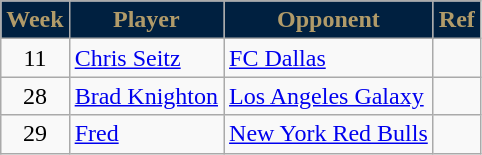<table class=wikitable>
<tr>
<th style="background:#002040; color:#B19B69; text-align:center;">Week</th>
<th style="background:#002040; color:#B19B69; text-align:center;">Player</th>
<th style="background:#002040; color:#B19B69; text-align:center;">Opponent</th>
<th style="background:#002040; color:#B19B69; text-align:center;">Ref</th>
</tr>
<tr>
<td align=center>11</td>
<td> <a href='#'>Chris Seitz</a></td>
<td><a href='#'>FC Dallas</a></td>
<td></td>
</tr>
<tr>
<td align=center>28</td>
<td> <a href='#'>Brad Knighton</a></td>
<td><a href='#'>Los Angeles Galaxy</a></td>
<td></td>
</tr>
<tr>
<td align=center>29</td>
<td> <a href='#'>Fred</a></td>
<td><a href='#'>New York Red Bulls</a></td>
<td></td>
</tr>
</table>
